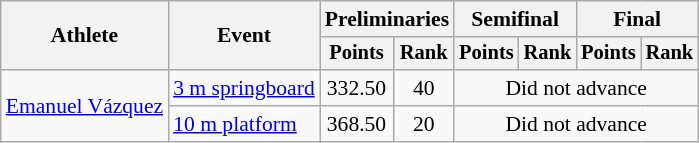<table class="wikitable" style="text-align:center; font-size:90%;">
<tr>
<th rowspan=2>Athlete</th>
<th rowspan=2>Event</th>
<th colspan=2>Preliminaries</th>
<th colspan=2>Semifinal</th>
<th colspan=2>Final</th>
</tr>
<tr style="font-size:95%">
<th>Points</th>
<th>Rank</th>
<th>Points</th>
<th>Rank</th>
<th>Points</th>
<th>Rank</th>
</tr>
<tr>
<td align=left rowspan=2><a href='#'>Emanuel Vázquez</a></td>
<td align=left><a href='#'>3 m springboard</a></td>
<td>332.50</td>
<td>40</td>
<td colspan=4>Did not advance</td>
</tr>
<tr>
<td align=left><a href='#'>10 m platform</a></td>
<td>368.50</td>
<td>20</td>
<td colspan=4>Did not advance</td>
</tr>
</table>
